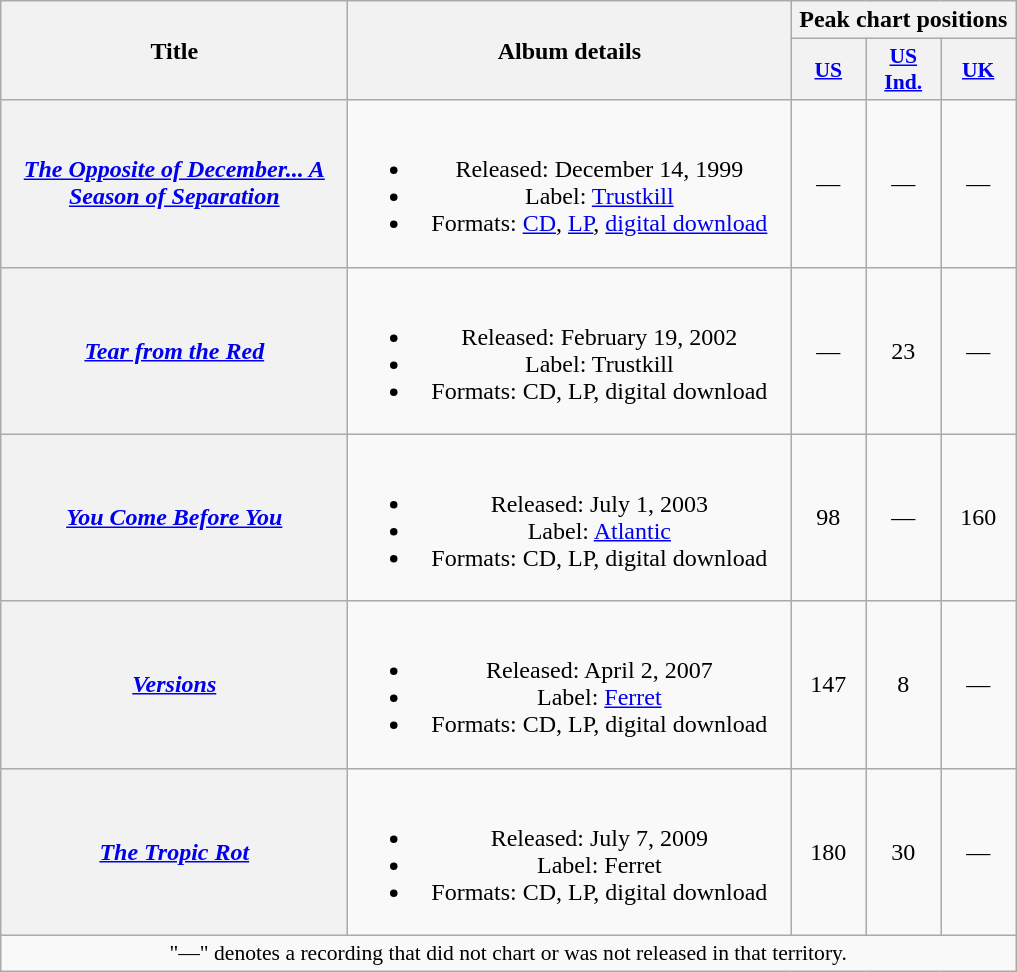<table class="wikitable plainrowheaders" style="text-align:center;">
<tr>
<th scope="col" rowspan="2" style="width:14em;">Title</th>
<th scope="col" rowspan="2" style="width:18em;">Album details</th>
<th scope="col" colspan="3">Peak chart positions</th>
</tr>
<tr>
<th scope="col" style="width:3em;font-size:90%;"><a href='#'>US</a><br></th>
<th scope="col" style="width:3em;font-size:90%;"><a href='#'>US<br>Ind.</a><br></th>
<th scope="col" style="width:3em;font-size:90%;"><a href='#'>UK</a><br></th>
</tr>
<tr>
<th scope="row"><em><a href='#'>The Opposite of December... A Season of Separation</a></em></th>
<td><br><ul><li>Released: December 14, 1999</li><li>Label: <a href='#'>Trustkill</a></li><li>Formats: <a href='#'>CD</a>, <a href='#'>LP</a>, <a href='#'>digital download</a></li></ul></td>
<td>—</td>
<td>—</td>
<td>—</td>
</tr>
<tr>
<th scope="row"><em><a href='#'>Tear from the Red</a></em></th>
<td><br><ul><li>Released: February 19, 2002</li><li>Label: Trustkill</li><li>Formats: CD, LP, digital download</li></ul></td>
<td>—</td>
<td>23</td>
<td>—</td>
</tr>
<tr>
<th scope="row"><em><a href='#'>You Come Before You</a></em></th>
<td><br><ul><li>Released: July 1, 2003</li><li>Label: <a href='#'>Atlantic</a></li><li>Formats: CD, LP, digital download</li></ul></td>
<td>98</td>
<td>—</td>
<td>160</td>
</tr>
<tr>
<th scope="row"><em><a href='#'>Versions</a></em></th>
<td><br><ul><li>Released: April 2, 2007</li><li>Label: <a href='#'>Ferret</a></li><li>Formats: CD, LP, digital download</li></ul></td>
<td>147</td>
<td>8</td>
<td>—</td>
</tr>
<tr>
<th scope="row"><em><a href='#'>The Tropic Rot</a></em></th>
<td><br><ul><li>Released: July 7, 2009</li><li>Label: Ferret</li><li>Formats: CD, LP, digital download</li></ul></td>
<td>180</td>
<td>30</td>
<td>—</td>
</tr>
<tr>
<td colspan="6" style="font-size:90%">"—" denotes a recording that did not chart or was not released in that territory.</td>
</tr>
</table>
